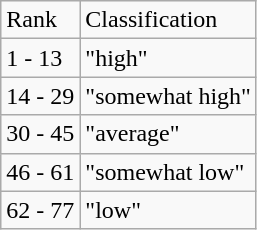<table class="wikitable" ---valign=top>
<tr>
<td>Rank</td>
<td>Classification</td>
</tr>
<tr>
<td>1 - 13</td>
<td>"high"</td>
</tr>
<tr>
<td>14 - 29</td>
<td>"somewhat high"</td>
</tr>
<tr>
<td>30 - 45</td>
<td>"average"</td>
</tr>
<tr>
<td>46 - 61</td>
<td>"somewhat low"</td>
</tr>
<tr>
<td>62 - 77</td>
<td>"low"</td>
</tr>
</table>
